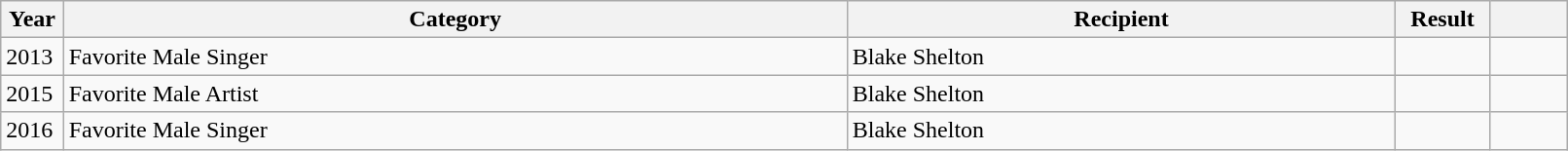<table class="wikitable plainrowheaders" style="width:85%;">
<tr>
<th scope="col" style="width:4%;">Year</th>
<th scope="col" style="width:50%;">Category</th>
<th scope="col" style="width:35%;">Recipient</th>
<th scope="col" style="width:6%;">Result</th>
<th scope="col" style="width:6%;"></th>
</tr>
<tr>
<td>2013</td>
<td>Favorite Male Singer</td>
<td>Blake Shelton</td>
<td></td>
<td></td>
</tr>
<tr>
<td>2015</td>
<td>Favorite Male Artist</td>
<td>Blake Shelton</td>
<td></td>
<td></td>
</tr>
<tr>
<td>2016</td>
<td>Favorite Male Singer</td>
<td>Blake Shelton</td>
<td></td>
<td></td>
</tr>
</table>
